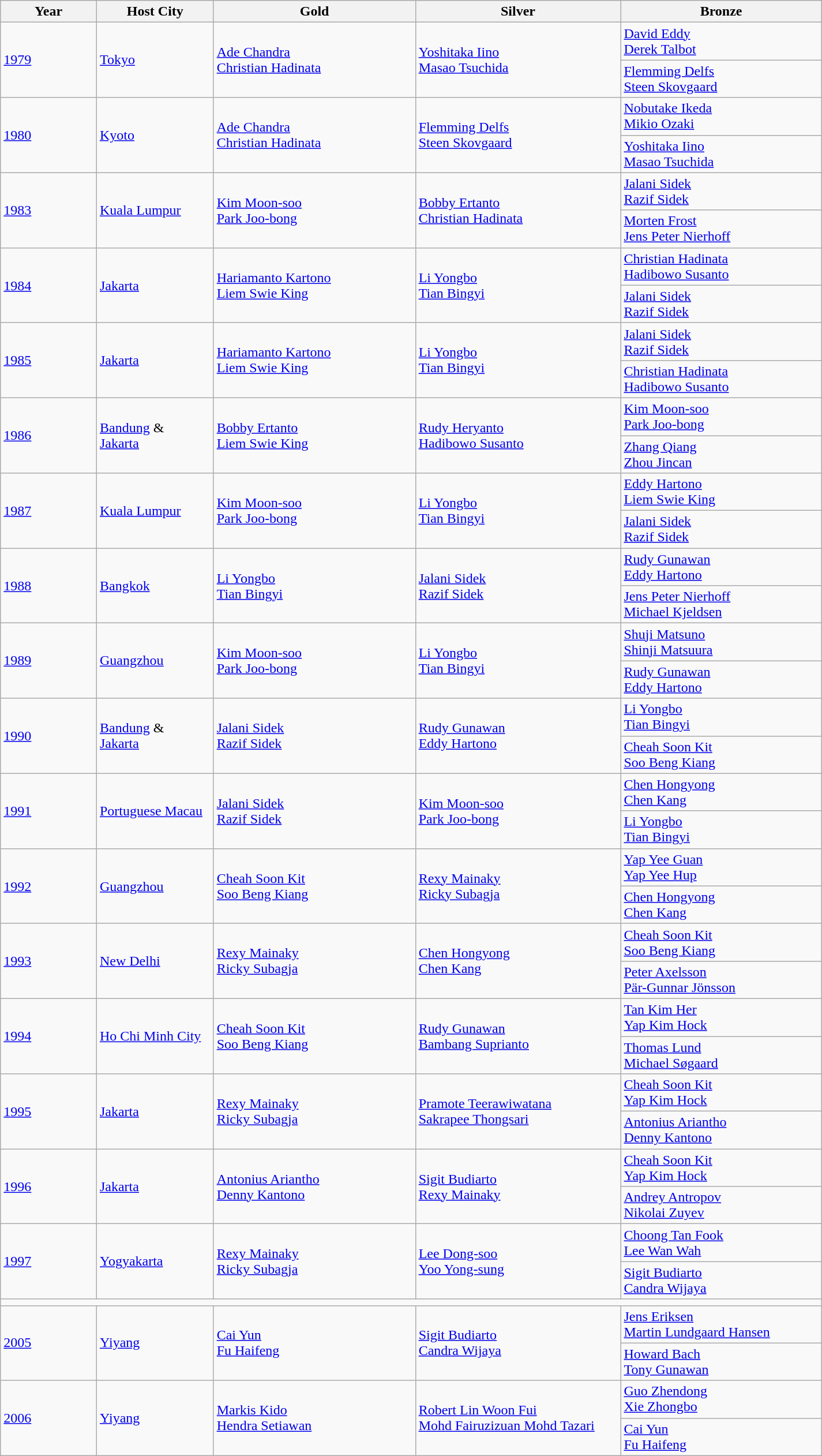<table class="wikitable" style="text-align: left; width: 950px;">
<tr>
<th width="120">Year</th>
<th width="140">Host City</th>
<th width="260">Gold</th>
<th width="260">Silver</th>
<th width="260">Bronze</th>
</tr>
<tr>
<td rowspan=2><a href='#'>1979</a></td>
<td rowspan=2><a href='#'>Tokyo</a></td>
<td rowspan=2> <a href='#'>Ade Chandra</a><br> <a href='#'>Christian Hadinata</a></td>
<td rowspan=2> <a href='#'>Yoshitaka Iino</a><br> <a href='#'>Masao Tsuchida</a></td>
<td> <a href='#'>David Eddy</a><br> <a href='#'>Derek Talbot</a></td>
</tr>
<tr>
<td> <a href='#'>Flemming Delfs</a><br> <a href='#'>Steen Skovgaard</a></td>
</tr>
<tr>
<td rowspan=2><a href='#'>1980</a></td>
<td rowspan=2><a href='#'>Kyoto</a></td>
<td rowspan=2> <a href='#'>Ade Chandra</a><br> <a href='#'>Christian Hadinata</a></td>
<td rowspan=2> <a href='#'>Flemming Delfs</a><br> <a href='#'>Steen Skovgaard</a></td>
<td> <a href='#'>Nobutake Ikeda</a><br> <a href='#'>Mikio Ozaki</a></td>
</tr>
<tr>
<td> <a href='#'>Yoshitaka Iino</a><br> <a href='#'>Masao Tsuchida</a></td>
</tr>
<tr>
<td rowspan=2><a href='#'>1983</a></td>
<td rowspan=2><a href='#'>Kuala Lumpur</a></td>
<td rowspan=2> <a href='#'>Kim Moon-soo</a><br> <a href='#'>Park Joo-bong</a></td>
<td rowspan=2> <a href='#'>Bobby Ertanto</a><br> <a href='#'>Christian Hadinata</a></td>
<td> <a href='#'>Jalani Sidek</a><br> <a href='#'>Razif Sidek</a></td>
</tr>
<tr>
<td> <a href='#'>Morten Frost</a><br> <a href='#'>Jens Peter Nierhoff</a></td>
</tr>
<tr>
<td rowspan=2><a href='#'>1984</a></td>
<td rowspan=2><a href='#'>Jakarta</a></td>
<td rowspan=2> <a href='#'>Hariamanto Kartono</a><br> <a href='#'>Liem Swie King</a></td>
<td rowspan=2> <a href='#'>Li Yongbo</a><br> <a href='#'>Tian Bingyi</a></td>
<td> <a href='#'>Christian Hadinata</a><br> <a href='#'>Hadibowo Susanto</a></td>
</tr>
<tr>
<td> <a href='#'>Jalani Sidek</a><br> <a href='#'>Razif Sidek</a></td>
</tr>
<tr>
<td rowspan=2><a href='#'>1985</a></td>
<td rowspan=2><a href='#'>Jakarta</a></td>
<td rowspan=2> <a href='#'>Hariamanto Kartono</a><br> <a href='#'>Liem Swie King</a></td>
<td rowspan=2> <a href='#'>Li Yongbo</a><br> <a href='#'>Tian Bingyi</a></td>
<td> <a href='#'>Jalani Sidek</a><br> <a href='#'>Razif Sidek</a></td>
</tr>
<tr>
<td> <a href='#'>Christian Hadinata</a><br> <a href='#'>Hadibowo Susanto</a></td>
</tr>
<tr>
<td rowspan=2><a href='#'>1986</a></td>
<td rowspan=2><a href='#'>Bandung</a> & <br> <a href='#'>Jakarta</a></td>
<td rowspan=2> <a href='#'>Bobby Ertanto</a><br> <a href='#'>Liem Swie King</a></td>
<td rowspan=2> <a href='#'>Rudy Heryanto</a><br> <a href='#'>Hadibowo Susanto</a></td>
<td> <a href='#'>Kim Moon-soo</a><br> <a href='#'>Park Joo-bong</a></td>
</tr>
<tr>
<td> <a href='#'>Zhang Qiang</a><br> <a href='#'>Zhou Jincan</a></td>
</tr>
<tr>
<td rowspan=2><a href='#'>1987</a></td>
<td rowspan=2><a href='#'>Kuala Lumpur</a></td>
<td rowspan=2> <a href='#'>Kim Moon-soo</a><br> <a href='#'>Park Joo-bong</a></td>
<td rowspan=2> <a href='#'>Li Yongbo</a><br> <a href='#'>Tian Bingyi</a></td>
<td> <a href='#'>Eddy Hartono</a><br> <a href='#'>Liem Swie King</a></td>
</tr>
<tr>
<td> <a href='#'>Jalani Sidek</a><br> <a href='#'>Razif Sidek</a></td>
</tr>
<tr>
<td rowspan=2><a href='#'>1988</a></td>
<td rowspan=2><a href='#'>Bangkok</a></td>
<td rowspan=2> <a href='#'>Li Yongbo</a><br> <a href='#'>Tian Bingyi</a></td>
<td rowspan=2> <a href='#'>Jalani Sidek</a><br> <a href='#'>Razif Sidek</a></td>
<td> <a href='#'>Rudy Gunawan</a><br> <a href='#'>Eddy Hartono</a></td>
</tr>
<tr>
<td> <a href='#'>Jens Peter Nierhoff</a><br> <a href='#'>Michael Kjeldsen</a></td>
</tr>
<tr>
<td rowspan=2><a href='#'>1989</a></td>
<td rowspan=2><a href='#'>Guangzhou</a></td>
<td rowspan=2> <a href='#'>Kim Moon-soo</a><br> <a href='#'>Park Joo-bong</a></td>
<td rowspan=2> <a href='#'>Li Yongbo</a><br> <a href='#'>Tian Bingyi</a></td>
<td> <a href='#'>Shuji Matsuno</a><br> <a href='#'>Shinji Matsuura</a></td>
</tr>
<tr>
<td> <a href='#'>Rudy Gunawan</a><br> <a href='#'>Eddy Hartono</a></td>
</tr>
<tr>
<td rowspan=2><a href='#'>1990</a></td>
<td rowspan=2><a href='#'>Bandung</a> & <br> <a href='#'>Jakarta</a></td>
<td rowspan=2> <a href='#'>Jalani Sidek</a><br> <a href='#'>Razif Sidek</a></td>
<td rowspan=2> <a href='#'>Rudy Gunawan</a><br> <a href='#'>Eddy Hartono</a></td>
<td> <a href='#'>Li Yongbo</a><br> <a href='#'>Tian Bingyi</a></td>
</tr>
<tr>
<td> <a href='#'>Cheah Soon Kit</a><br> <a href='#'>Soo Beng Kiang</a></td>
</tr>
<tr>
<td rowspan=2><a href='#'>1991</a></td>
<td rowspan=2><a href='#'>Portuguese Macau</a></td>
<td rowspan=2> <a href='#'>Jalani Sidek</a><br> <a href='#'>Razif Sidek</a></td>
<td rowspan=2> <a href='#'>Kim Moon-soo</a><br> <a href='#'>Park Joo-bong</a></td>
<td> <a href='#'>Chen Hongyong</a><br> <a href='#'>Chen Kang</a></td>
</tr>
<tr>
<td> <a href='#'>Li Yongbo</a><br> <a href='#'>Tian Bingyi</a></td>
</tr>
<tr>
<td rowspan=2><a href='#'>1992</a></td>
<td rowspan=2><a href='#'>Guangzhou</a></td>
<td rowspan=2> <a href='#'>Cheah Soon Kit</a><br> <a href='#'>Soo Beng Kiang</a></td>
<td rowspan=2> <a href='#'>Rexy Mainaky</a><br> <a href='#'>Ricky Subagja</a></td>
<td> <a href='#'>Yap Yee Guan</a><br> <a href='#'>Yap Yee Hup</a></td>
</tr>
<tr>
<td> <a href='#'>Chen Hongyong</a><br> <a href='#'>Chen Kang</a></td>
</tr>
<tr>
<td rowspan=2><a href='#'>1993</a></td>
<td rowspan=2><a href='#'>New Delhi</a></td>
<td rowspan=2> <a href='#'>Rexy Mainaky</a><br> <a href='#'>Ricky Subagja</a></td>
<td rowspan=2> <a href='#'>Chen Hongyong</a><br> <a href='#'>Chen Kang</a></td>
<td> <a href='#'>Cheah Soon Kit</a><br> <a href='#'>Soo Beng Kiang</a></td>
</tr>
<tr>
<td> <a href='#'>Peter Axelsson</a><br> <a href='#'>Pär-Gunnar Jönsson</a></td>
</tr>
<tr>
<td rowspan=2><a href='#'>1994</a></td>
<td rowspan=2><a href='#'>Ho Chi Minh City</a></td>
<td rowspan=2> <a href='#'>Cheah Soon Kit</a><br> <a href='#'>Soo Beng Kiang</a></td>
<td rowspan=2> <a href='#'>Rudy Gunawan</a><br> <a href='#'>Bambang Suprianto</a></td>
<td> <a href='#'>Tan Kim Her</a><br> <a href='#'>Yap Kim Hock</a></td>
</tr>
<tr>
<td> <a href='#'>Thomas Lund</a><br> <a href='#'>Michael Søgaard</a></td>
</tr>
<tr>
<td rowspan=2><a href='#'>1995</a></td>
<td rowspan=2><a href='#'>Jakarta</a></td>
<td rowspan=2> <a href='#'>Rexy Mainaky</a><br> <a href='#'>Ricky Subagja</a></td>
<td rowspan=2> <a href='#'>Pramote Teerawiwatana</a><br> <a href='#'>Sakrapee Thongsari</a></td>
<td> <a href='#'>Cheah Soon Kit</a><br> <a href='#'>Yap Kim Hock</a></td>
</tr>
<tr>
<td> <a href='#'>Antonius Ariantho</a><br> <a href='#'>Denny Kantono</a></td>
</tr>
<tr>
<td rowspan=2><a href='#'>1996</a></td>
<td rowspan=2><a href='#'>Jakarta</a></td>
<td rowspan=2> <a href='#'>Antonius Ariantho</a><br> <a href='#'>Denny Kantono</a></td>
<td rowspan=2> <a href='#'>Sigit Budiarto</a><br> <a href='#'>Rexy Mainaky</a></td>
<td> <a href='#'>Cheah Soon Kit</a><br> <a href='#'>Yap Kim Hock</a></td>
</tr>
<tr>
<td> <a href='#'>Andrey Antropov</a><br> <a href='#'>Nikolai Zuyev</a></td>
</tr>
<tr>
<td rowspan=2><a href='#'>1997</a></td>
<td rowspan=2><a href='#'>Yogyakarta</a></td>
<td rowspan=2> <a href='#'>Rexy Mainaky</a><br> <a href='#'>Ricky Subagja</a></td>
<td rowspan=2> <a href='#'>Lee Dong-soo</a><br> <a href='#'>Yoo Yong-sung</a></td>
<td> <a href='#'>Choong Tan Fook</a><br> <a href='#'>Lee Wan Wah</a></td>
</tr>
<tr>
<td> <a href='#'>Sigit Budiarto</a><br> <a href='#'>Candra Wijaya</a></td>
</tr>
<tr>
<td colspan=6></td>
</tr>
<tr>
<td rowspan=2><a href='#'>2005</a></td>
<td rowspan=2><a href='#'>Yiyang</a></td>
<td rowspan=2> <a href='#'>Cai Yun</a><br> <a href='#'>Fu Haifeng</a></td>
<td rowspan=2> <a href='#'>Sigit Budiarto</a><br> <a href='#'>Candra Wijaya</a></td>
<td> <a href='#'>Jens Eriksen</a><br> <a href='#'>Martin Lundgaard Hansen</a></td>
</tr>
<tr>
<td> <a href='#'>Howard Bach</a><br> <a href='#'>Tony Gunawan</a></td>
</tr>
<tr>
<td rowspan=2><a href='#'>2006</a></td>
<td rowspan=2><a href='#'>Yiyang</a></td>
<td rowspan=2> <a href='#'>Markis Kido</a><br> <a href='#'>Hendra Setiawan</a></td>
<td rowspan=2> <a href='#'>Robert Lin Woon Fui</a><br> <a href='#'>Mohd Fairuzizuan Mohd Tazari</a></td>
<td> <a href='#'>Guo Zhendong</a><br> <a href='#'>Xie Zhongbo</a></td>
</tr>
<tr>
<td> <a href='#'>Cai Yun</a><br> <a href='#'>Fu Haifeng</a></td>
</tr>
</table>
